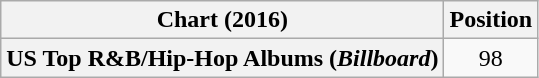<table class="wikitable plainrowheaders" style="text-align:center">
<tr>
<th scope="col">Chart (2016)</th>
<th scope="col">Position</th>
</tr>
<tr>
<th scope="row">US Top R&B/Hip-Hop Albums (<em>Billboard</em>)</th>
<td>98</td>
</tr>
</table>
